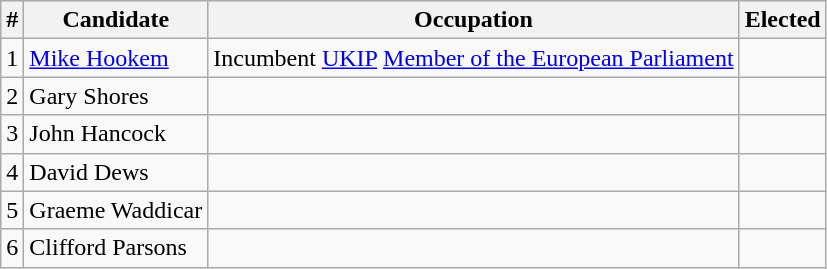<table class="wikitable">
<tr>
<th>#</th>
<th>Candidate</th>
<th>Occupation</th>
<th>Elected</th>
</tr>
<tr>
<td>1</td>
<td><a href='#'>Mike Hookem</a></td>
<td>Incumbent <a href='#'>UKIP</a> <a href='#'>Member of the European Parliament</a></td>
<td></td>
</tr>
<tr>
<td>2</td>
<td>Gary Shores</td>
<td></td>
<td></td>
</tr>
<tr>
<td>3</td>
<td>John Hancock</td>
<td></td>
<td></td>
</tr>
<tr>
<td>4</td>
<td>David Dews</td>
<td></td>
<td></td>
</tr>
<tr>
<td>5</td>
<td>Graeme Waddicar</td>
<td></td>
<td></td>
</tr>
<tr>
<td>6</td>
<td>Clifford Parsons</td>
<td></td>
<td></td>
</tr>
</table>
